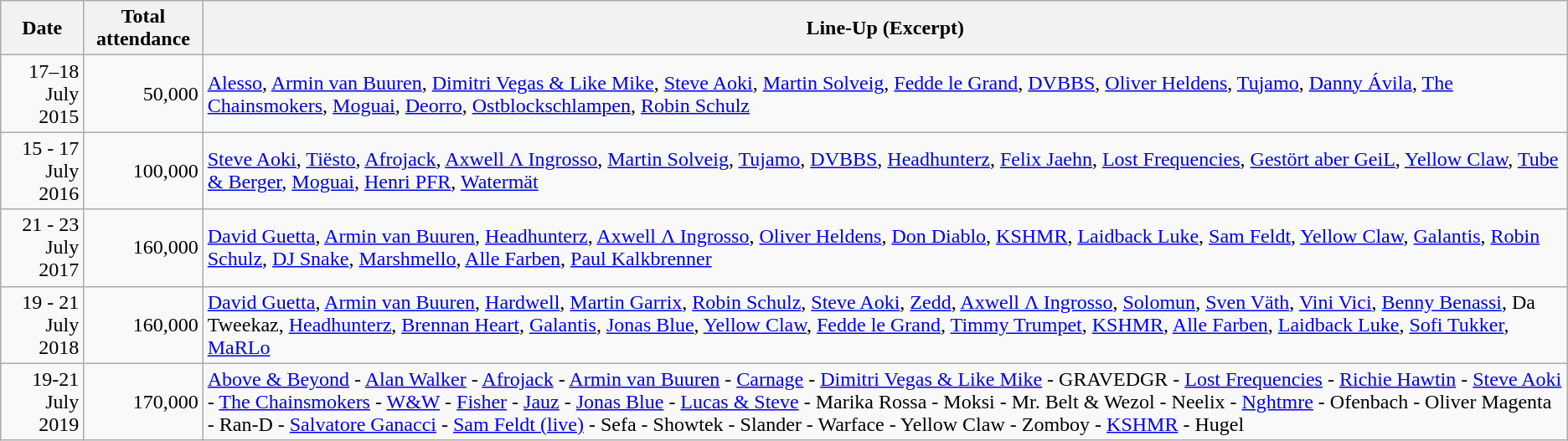<table class="wikitable" style="text-align:right">
<tr>
<th>Date</th>
<th>Total attendance</th>
<th>Line-Up (Excerpt)</th>
</tr>
<tr>
<td>17–18 July 2015</td>
<td>50,000</td>
<td align="left"><a href='#'>Alesso</a>, <a href='#'>Armin van Buuren</a>, <a href='#'>Dimitri Vegas & Like Mike</a>, <a href='#'>Steve Aoki</a>, <a href='#'>Martin Solveig</a>, <a href='#'>Fedde le Grand</a>, <a href='#'>DVBBS</a>, <a href='#'>Oliver Heldens</a>, <a href='#'>Tujamo</a>, <a href='#'>Danny Ávila</a>, <a href='#'>The Chainsmokers</a>, <a href='#'>Moguai</a>, <a href='#'>Deorro</a>, <a href='#'>Ostblockschlampen</a>, <a href='#'>Robin Schulz</a></td>
</tr>
<tr>
<td>15 - 17 July 2016</td>
<td>100,000</td>
<td align="left"><a href='#'>Steve Aoki</a>, <a href='#'>Tiësto</a>, <a href='#'>Afrojack</a>, <a href='#'>Axwell Λ Ingrosso</a>, <a href='#'>Martin Solveig</a>, <a href='#'>Tujamo</a>, <a href='#'>DVBBS</a>, <a href='#'>Headhunterz</a>, <a href='#'>Felix Jaehn</a>, <a href='#'>Lost Frequencies</a>, <a href='#'>Gestört aber GeiL</a>, <a href='#'>Yellow Claw</a>, <a href='#'>Tube & Berger</a>, <a href='#'>Moguai</a>, <a href='#'>Henri PFR</a>, <a href='#'>Watermät</a></td>
</tr>
<tr>
<td>21 - 23 July 2017</td>
<td>160,000</td>
<td align="left"><a href='#'>David Guetta</a>, <a href='#'>Armin van Buuren</a>, <a href='#'>Headhunterz</a>, <a href='#'>Axwell Λ Ingrosso</a>, <a href='#'>Oliver Heldens</a>, <a href='#'>Don Diablo</a>, <a href='#'>KSHMR</a>, <a href='#'>Laidback Luke</a>, <a href='#'>Sam Feldt</a>, <a href='#'>Yellow Claw</a>, <a href='#'>Galantis</a>, <a href='#'>Robin Schulz</a>, <a href='#'>DJ Snake</a>, <a href='#'>Marshmello</a>, <a href='#'>Alle Farben</a>, <a href='#'>Paul Kalkbrenner</a></td>
</tr>
<tr>
<td>19 - 21 July 2018</td>
<td>160,000</td>
<td align="left"><a href='#'>David Guetta</a>, <a href='#'>Armin van Buuren</a>, <a href='#'>Hardwell</a>, <a href='#'>Martin Garrix</a>, <a href='#'>Robin Schulz</a>, <a href='#'>Steve Aoki</a>, <a href='#'>Zedd</a>, <a href='#'>Axwell Λ Ingrosso</a>, <a href='#'>Solomun</a>, <a href='#'>Sven Väth</a>, <a href='#'>Vini Vici</a>, <a href='#'>Benny Benassi</a>, Da Tweekaz, <a href='#'>Headhunterz</a>, <a href='#'>Brennan Heart</a>, <a href='#'>Galantis</a>, <a href='#'>Jonas Blue</a>, <a href='#'>Yellow Claw</a>, <a href='#'>Fedde le Grand</a>, <a href='#'>Timmy Trumpet</a>, <a href='#'>KSHMR</a>, <a href='#'>Alle Farben</a>, <a href='#'>Laidback Luke</a>, <a href='#'>Sofi Tukker</a>, <a href='#'>MaRLo</a></td>
</tr>
<tr>
<td>19-21 July 2019</td>
<td>170,000</td>
<td align="left"><a href='#'>Above & Beyond</a> - <a href='#'>Alan Walker</a> - <a href='#'>Afrojack</a> - <a href='#'>Armin van Buuren</a> - <a href='#'>Carnage</a> - <a href='#'>Dimitri Vegas & Like Mike</a> -  GRAVEDGR - <a href='#'>Lost Frequencies</a> - <a href='#'>Richie Hawtin</a> - <a href='#'>Steve Aoki</a> - <a href='#'>The Chainsmokers</a> - <a href='#'>W&W</a> - <a href='#'>Fisher</a> - <a href='#'>Jauz</a> - <a href='#'>Jonas Blue</a> -  <a href='#'>Lucas & Steve</a> - Marika Rossa - Moksi - Mr. Belt & Wezol - Neelix - <a href='#'>Nghtmre</a> - Ofenbach - Oliver Magenta - Ran-D - <a href='#'>Salvatore Ganacci</a> - <a href='#'>Sam Feldt (live)</a> - Sefa - Showtek - Slander - Warface - Yellow Claw - Zomboy - <a href='#'>KSHMR</a> - Hugel</td>
</tr>
</table>
